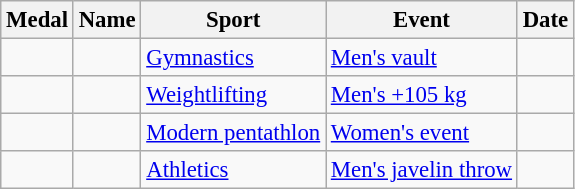<table class="wikitable sortable"  style="font-size:95%">
<tr>
<th>Medal</th>
<th>Name</th>
<th>Sport</th>
<th>Event</th>
<th>Date</th>
</tr>
<tr>
<td></td>
<td></td>
<td><a href='#'>Gymnastics</a></td>
<td><a href='#'>Men's vault</a></td>
<td></td>
</tr>
<tr>
<td></td>
<td></td>
<td><a href='#'>Weightlifting</a></td>
<td><a href='#'>Men's +105 kg</a></td>
<td></td>
</tr>
<tr>
<td></td>
<td></td>
<td><a href='#'>Modern pentathlon</a></td>
<td><a href='#'>Women's event</a></td>
<td></td>
</tr>
<tr>
<td></td>
<td></td>
<td><a href='#'>Athletics</a></td>
<td><a href='#'>Men's javelin throw</a></td>
<td></td>
</tr>
</table>
